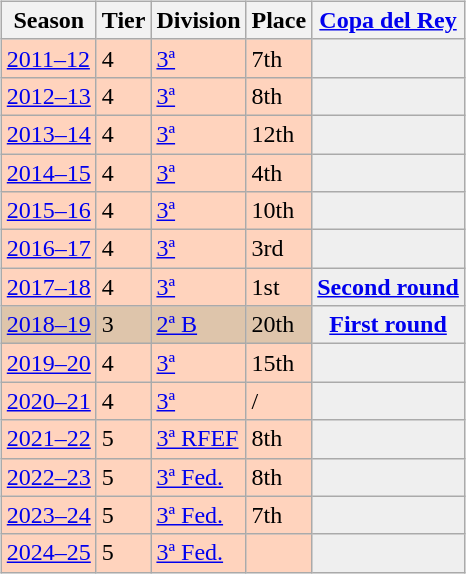<table>
<tr>
<td valign="top" width=0%><br><table class="wikitable">
<tr style="background:#f0f6fa;">
<th>Season</th>
<th>Tier</th>
<th>Division</th>
<th>Place</th>
<th><a href='#'>Copa del Rey</a></th>
</tr>
<tr>
<td style="background:#FFD3BD;"><a href='#'>2011–12</a></td>
<td style="background:#FFD3BD;">4</td>
<td style="background:#FFD3BD;"><a href='#'>3ª</a></td>
<td style="background:#FFD3BD;">7th</td>
<td style="background:#efefef;"></td>
</tr>
<tr>
<td style="background:#FFD3BD;"><a href='#'>2012–13</a></td>
<td style="background:#FFD3BD;">4</td>
<td style="background:#FFD3BD;"><a href='#'>3ª</a></td>
<td style="background:#FFD3BD;">8th</td>
<td style="background:#efefef;"></td>
</tr>
<tr>
<td style="background:#FFD3BD;"><a href='#'>2013–14</a></td>
<td style="background:#FFD3BD;">4</td>
<td style="background:#FFD3BD;"><a href='#'>3ª</a></td>
<td style="background:#FFD3BD;">12th</td>
<td style="background:#efefef;"></td>
</tr>
<tr>
<td style="background:#FFD3BD;"><a href='#'>2014–15</a></td>
<td style="background:#FFD3BD;">4</td>
<td style="background:#FFD3BD;"><a href='#'>3ª</a></td>
<td style="background:#FFD3BD;">4th</td>
<td style="background:#efefef;"></td>
</tr>
<tr>
<td style="background:#FFD3BD;"><a href='#'>2015–16</a></td>
<td style="background:#FFD3BD;">4</td>
<td style="background:#FFD3BD;"><a href='#'>3ª</a></td>
<td style="background:#FFD3BD;">10th</td>
<td style="background:#efefef;"></td>
</tr>
<tr>
<td style="background:#FFD3BD;"><a href='#'>2016–17</a></td>
<td style="background:#FFD3BD;">4</td>
<td style="background:#FFD3BD;"><a href='#'>3ª</a></td>
<td style="background:#FFD3BD;">3rd</td>
<td style="background:#efefef;"></td>
</tr>
<tr>
<td style="background:#FFD3BD;"><a href='#'>2017–18</a></td>
<td style="background:#FFD3BD;">4</td>
<td style="background:#FFD3BD;"><a href='#'>3ª</a></td>
<td style="background:#FFD3BD;">1st</td>
<th style="background:#efefef;"><a href='#'>Second round</a></th>
</tr>
<tr>
<td style="background:#DEC5AB;"><a href='#'>2018–19</a></td>
<td style="background:#DEC5AB;">3</td>
<td style="background:#DEC5AB;"><a href='#'>2ª B</a></td>
<td style="background:#DEC5AB;">20th</td>
<th style="background:#efefef;"><a href='#'>First round</a></th>
</tr>
<tr>
<td style="background:#FFD3BD;"><a href='#'>2019–20</a></td>
<td style="background:#FFD3BD;">4</td>
<td style="background:#FFD3BD;"><a href='#'>3ª</a></td>
<td style="background:#FFD3BD;">15th</td>
<th style="background:#efefef;"></th>
</tr>
<tr>
<td style="background:#FFD3BD;"><a href='#'>2020–21</a></td>
<td style="background:#FFD3BD;">4</td>
<td style="background:#FFD3BD;"><a href='#'>3ª</a></td>
<td style="background:#FFD3BD;"> / </td>
<th style="background:#efefef;"></th>
</tr>
<tr>
<td style="background:#FFD3BD;"><a href='#'>2021–22</a></td>
<td style="background:#FFD3BD;">5</td>
<td style="background:#FFD3BD;"><a href='#'>3ª RFEF</a></td>
<td style="background:#FFD3BD;">8th</td>
<th style="background:#efefef;"></th>
</tr>
<tr>
<td style="background:#FFD3BD;"><a href='#'>2022–23</a></td>
<td style="background:#FFD3BD;">5</td>
<td style="background:#FFD3BD;"><a href='#'>3ª Fed.</a></td>
<td style="background:#FFD3BD;">8th</td>
<th style="background:#efefef;"></th>
</tr>
<tr>
<td style="background:#FFD3BD;"><a href='#'>2023–24</a></td>
<td style="background:#FFD3BD;">5</td>
<td style="background:#FFD3BD;"><a href='#'>3ª Fed.</a></td>
<td style="background:#FFD3BD;">7th</td>
<th style="background:#efefef;"></th>
</tr>
<tr>
<td style="background:#FFD3BD;"><a href='#'>2024–25</a></td>
<td style="background:#FFD3BD;">5</td>
<td style="background:#FFD3BD;"><a href='#'>3ª Fed.</a></td>
<td style="background:#FFD3BD;"></td>
<th style="background:#efefef;"></th>
</tr>
</table>
</td>
</tr>
</table>
